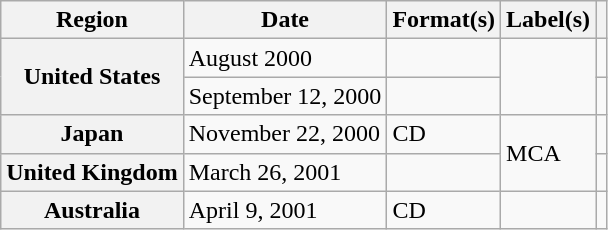<table class="wikitable plainrowheaders">
<tr>
<th scope="col">Region</th>
<th scope="col">Date</th>
<th scope="col">Format(s)</th>
<th scope="col">Label(s)</th>
<th scope="col"></th>
</tr>
<tr>
<th scope="row" rowspan="2">United States</th>
<td>August 2000</td>
<td></td>
<td rowspan="2"></td>
<td align="center"></td>
</tr>
<tr>
<td>September 12, 2000</td>
<td></td>
<td align="center"></td>
</tr>
<tr>
<th scope="row">Japan</th>
<td>November 22, 2000</td>
<td>CD</td>
<td rowspan="2">MCA</td>
<td align="center"></td>
</tr>
<tr>
<th scope="row">United Kingdom</th>
<td>March 26, 2001</td>
<td></td>
<td align="center"></td>
</tr>
<tr>
<th scope="row">Australia</th>
<td>April 9, 2001</td>
<td>CD</td>
<td></td>
<td align="center"></td>
</tr>
</table>
